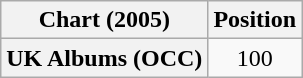<table class="wikitable sortable plainrowheaders" style="text-align:center;">
<tr>
<th scope="col">Chart (2005)</th>
<th scope="col">Position</th>
</tr>
<tr>
<th scope="row">UK Albums (OCC)</th>
<td>100</td>
</tr>
</table>
